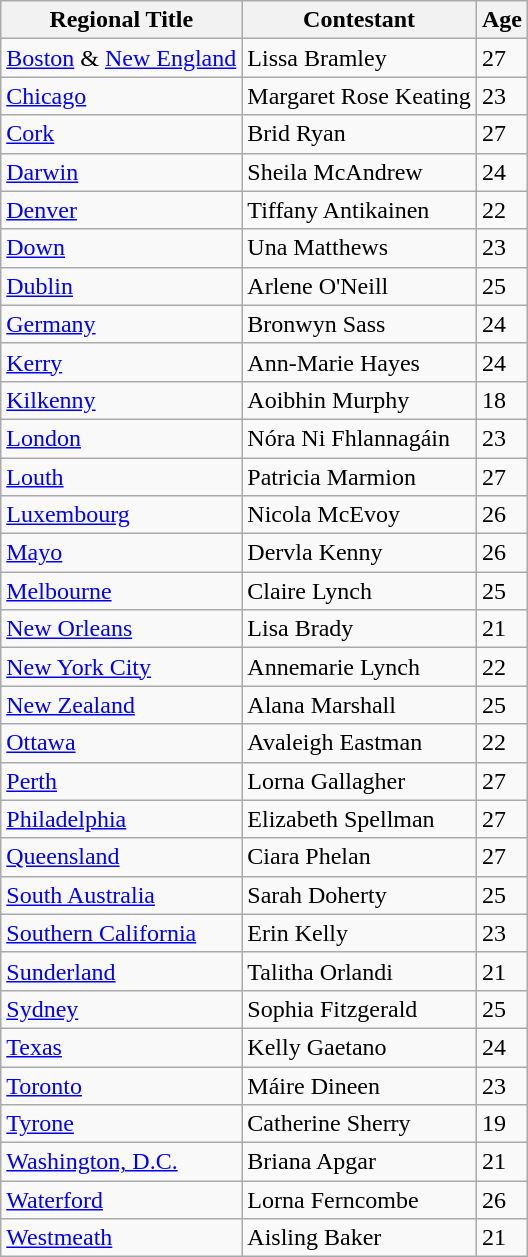<table class="wikitable sortable">
<tr>
<th>Regional Title</th>
<th>Contestant</th>
<th>Age</th>
</tr>
<tr>
<td><a href='#'>Boston</a> & <a href='#'>New England</a></td>
<td>Lissa Bramley</td>
<td>27</td>
</tr>
<tr>
<td><a href='#'>Chicago</a></td>
<td>Margaret Rose Keating</td>
<td>23</td>
</tr>
<tr>
<td><a href='#'>Cork</a></td>
<td>Brid Ryan</td>
<td>27</td>
</tr>
<tr>
<td><a href='#'>Darwin</a></td>
<td>Sheila McAndrew</td>
<td>24</td>
</tr>
<tr>
<td><a href='#'>Denver</a></td>
<td>Tiffany Antikainen</td>
<td>22</td>
</tr>
<tr>
<td><a href='#'>Down</a></td>
<td>Una Matthews</td>
<td>23</td>
</tr>
<tr>
<td><a href='#'>Dublin</a></td>
<td>Arlene O'Neill</td>
<td>25</td>
</tr>
<tr>
<td><a href='#'>Germany</a></td>
<td>Bronwyn Sass</td>
<td>24</td>
</tr>
<tr>
<td><a href='#'>Kerry</a></td>
<td>Ann-Marie Hayes</td>
<td>24</td>
</tr>
<tr>
<td><a href='#'>Kilkenny</a></td>
<td>Aoibhin Murphy</td>
<td>18</td>
</tr>
<tr>
<td><a href='#'>London</a></td>
<td>Nóra Ni Fhlannagáin</td>
<td>23</td>
</tr>
<tr>
<td><a href='#'>Louth</a></td>
<td>Patricia Marmion</td>
<td>27</td>
</tr>
<tr>
<td><a href='#'>Luxembourg</a></td>
<td>Nicola McEvoy</td>
<td>26</td>
</tr>
<tr>
<td><a href='#'>Mayo</a></td>
<td>Dervla Kenny</td>
<td>26</td>
</tr>
<tr>
<td><a href='#'>Melbourne</a></td>
<td>Claire Lynch</td>
<td>25</td>
</tr>
<tr>
<td><a href='#'>New Orleans</a></td>
<td>Lisa Brady</td>
<td>21</td>
</tr>
<tr>
<td><a href='#'>New York City</a></td>
<td>Annemarie Lynch</td>
<td>22</td>
</tr>
<tr>
<td><a href='#'>New Zealand</a></td>
<td>Alana Marshall</td>
<td>25</td>
</tr>
<tr>
<td><a href='#'>Ottawa</a></td>
<td>Avaleigh Eastman</td>
<td>22</td>
</tr>
<tr>
<td><a href='#'>Perth</a></td>
<td>Lorna Gallagher</td>
<td>27</td>
</tr>
<tr>
<td><a href='#'>Philadelphia</a></td>
<td>Elizabeth Spellman</td>
<td>27</td>
</tr>
<tr>
<td><a href='#'>Queensland</a></td>
<td>Ciara Phelan</td>
<td>27</td>
</tr>
<tr>
<td><a href='#'>South Australia</a></td>
<td>Sarah Doherty</td>
<td>25</td>
</tr>
<tr>
<td><a href='#'>Southern California</a></td>
<td>Erin Kelly</td>
<td>23</td>
</tr>
<tr>
<td><a href='#'>Sunderland</a></td>
<td>Talitha Orlandi</td>
<td>21</td>
</tr>
<tr>
<td><a href='#'>Sydney</a></td>
<td>Sophia Fitzgerald</td>
<td>25</td>
</tr>
<tr>
<td><a href='#'>Texas</a></td>
<td>Kelly Gaetano</td>
<td>24</td>
</tr>
<tr>
<td><a href='#'>Toronto</a></td>
<td>Máire Dineen</td>
<td>23</td>
</tr>
<tr>
<td><a href='#'>Tyrone</a></td>
<td>Catherine Sherry</td>
<td>19</td>
</tr>
<tr>
<td><a href='#'>Washington, D.C.</a></td>
<td>Briana Apgar</td>
<td>21</td>
</tr>
<tr>
<td><a href='#'>Waterford</a></td>
<td>Lorna Ferncombe</td>
<td>26</td>
</tr>
<tr>
<td><a href='#'>Westmeath</a></td>
<td>Aisling Baker</td>
<td>21</td>
</tr>
</table>
